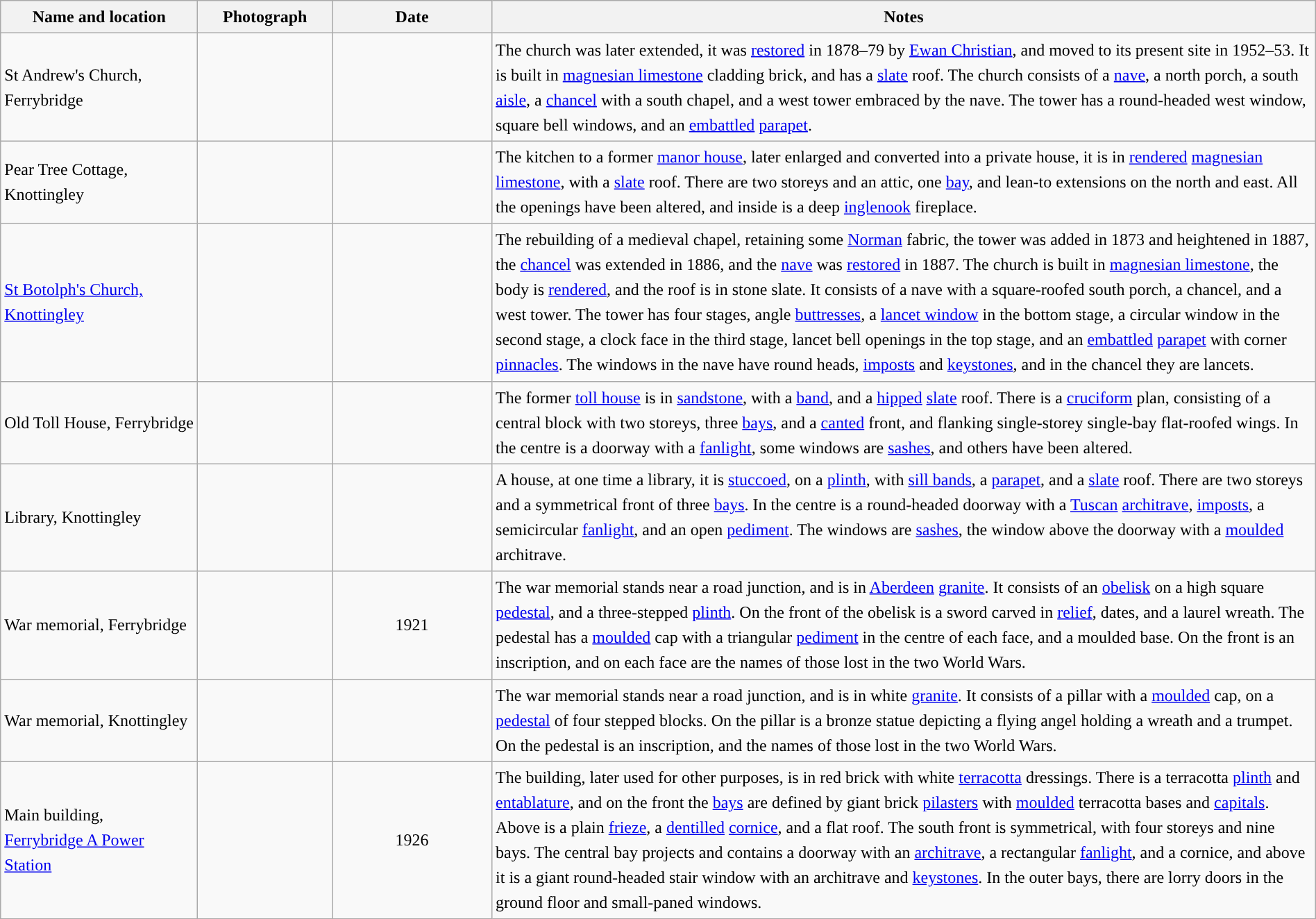<table class="wikitable sortable plainrowheaders" style="width:100%;border:0px;text-align:left;line-height:150%;">
<tr>
<th scope="col"  style="width:150px">Name and location</th>
<th scope="col"  style="width:100px" class="unsortable">Photograph</th>
<th scope="col"  style="width:120px">Date</th>
<th scope="col"  style="width:650px" class="unsortable">Notes</th>
</tr>
<tr>
<td>St Andrew's Church, Ferrybridge<br><small></small></td>
<td></td>
<td align="center"></td>
<td>The church was later extended, it was <a href='#'>restored</a> in 1878–79 by <a href='#'>Ewan Christian</a>, and moved to its present site in 1952–53.  It is built in <a href='#'>magnesian limestone</a> cladding brick, and has a <a href='#'>slate</a> roof.  The church consists of a <a href='#'>nave</a>, a north porch, a south <a href='#'>aisle</a>, a <a href='#'>chancel</a> with a south chapel, and a west tower embraced by the nave.  The tower has a round-headed west window, square bell windows, and an <a href='#'>embattled</a> <a href='#'>parapet</a>.</td>
</tr>
<tr>
<td>Pear Tree Cottage, Knottingley<br><small></small></td>
<td></td>
<td align="center"></td>
<td>The kitchen to a former <a href='#'>manor house</a>, later enlarged and converted into a private house, it is in <a href='#'>rendered</a> <a href='#'>magnesian limestone</a>, with a <a href='#'>slate</a> roof.  There are two storeys and an attic, one <a href='#'>bay</a>, and lean-to extensions on the north and east.  All the openings have been altered, and inside is a deep <a href='#'>inglenook</a> fireplace.</td>
</tr>
<tr>
<td><a href='#'>St Botolph's Church, Knottingley</a><br><small></small></td>
<td></td>
<td align="center"></td>
<td>The rebuilding of a medieval chapel, retaining some <a href='#'>Norman</a> fabric, the tower was added in 1873 and heightened in 1887, the <a href='#'>chancel</a> was extended in 1886, and the <a href='#'>nave</a> was <a href='#'>restored</a> in 1887.  The church is built in <a href='#'>magnesian limestone</a>, the body is <a href='#'>rendered</a>, and the roof is in stone slate.  It consists of a nave with a square-roofed south porch, a chancel, and a west tower.  The tower has four stages, angle <a href='#'>buttresses</a>, a <a href='#'>lancet window</a> in the bottom stage, a circular window in the second stage, a clock face in the third stage, lancet bell openings in the top stage, and an <a href='#'>embattled</a> <a href='#'>parapet</a> with corner <a href='#'>pinnacles</a>.  The windows in the nave have round heads, <a href='#'>imposts</a> and <a href='#'>keystones</a>, and in the chancel they are lancets.</td>
</tr>
<tr>
<td>Old Toll House, Ferrybridge<br><small></small></td>
<td></td>
<td align="center"></td>
<td>The former <a href='#'>toll house</a> is in <a href='#'>sandstone</a>, with a <a href='#'>band</a>, and a <a href='#'>hipped</a> <a href='#'>slate</a> roof.  There is a <a href='#'>cruciform</a> plan, consisting of a central block with two storeys, three <a href='#'>bays</a>, and a <a href='#'>canted</a> front, and flanking single-storey single-bay flat-roofed wings.  In the centre is a doorway with a <a href='#'>fanlight</a>, some windows are <a href='#'>sashes</a>, and others have been altered.</td>
</tr>
<tr>
<td>Library, Knottingley<br><small></small></td>
<td></td>
<td align="center"></td>
<td>A house, at one time a library, it is <a href='#'>stuccoed</a>, on a <a href='#'>plinth</a>, with <a href='#'>sill bands</a>, a <a href='#'>parapet</a>, and a <a href='#'>slate</a> roof.  There are two storeys and a symmetrical front of three <a href='#'>bays</a>.  In the centre is a round-headed doorway  with a <a href='#'>Tuscan</a> <a href='#'>architrave</a>, <a href='#'>imposts</a>, a semicircular <a href='#'>fanlight</a>, and an open <a href='#'>pediment</a>.  The windows are <a href='#'>sashes</a>, the window above the doorway with a <a href='#'>moulded</a> architrave.</td>
</tr>
<tr>
<td>War memorial, Ferrybridge<br><small></small></td>
<td></td>
<td align="center">1921</td>
<td>The war memorial stands near a road junction, and is in <a href='#'>Aberdeen</a> <a href='#'>granite</a>.  It consists of an <a href='#'>obelisk</a> on a high square <a href='#'>pedestal</a>, and a three-stepped <a href='#'>plinth</a>.  On the front of the obelisk is a sword carved in <a href='#'>relief</a>, dates, and a laurel wreath.  The pedestal has a <a href='#'>moulded</a> cap with a triangular <a href='#'>pediment</a> in the centre of each face, and a moulded base.  On the front is an inscription, and on each face are the names of those lost in the two World Wars.</td>
</tr>
<tr>
<td>War memorial, Knottingley<br><small></small></td>
<td></td>
<td align="center"></td>
<td>The war memorial stands near a road junction, and is in white <a href='#'>granite</a>.  It consists of a pillar with a <a href='#'>moulded</a> cap, on a <a href='#'>pedestal</a> of four stepped blocks.  On the pillar is a bronze statue depicting a flying angel holding a wreath and a trumpet.  On the pedestal is an inscription, and the names of those lost in the two World Wars.</td>
</tr>
<tr>
<td>Main building,<br><a href='#'>Ferrybridge A Power Station</a><br><small></small></td>
<td></td>
<td align="center">1926</td>
<td>The building, later used for other purposes, is in red brick with white <a href='#'>terracotta</a> dressings.  There is a terracotta <a href='#'>plinth</a> and <a href='#'>entablature</a>, and on the front the <a href='#'>bays</a> are defined by giant brick <a href='#'>pilasters</a> with <a href='#'>moulded</a> terracotta bases and <a href='#'>capitals</a>.  Above is a plain <a href='#'>frieze</a>, a <a href='#'>dentilled</a> <a href='#'>cornice</a>, and a flat roof.  The south front is symmetrical, with four storeys and nine bays.  The central bay projects and contains a doorway with an <a href='#'>architrave</a>, a rectangular <a href='#'>fanlight</a>, and a cornice, and above it is a giant round-headed stair window with an architrave and <a href='#'>keystones</a>.  In the outer bays, there are lorry doors in the ground floor and small-paned windows.</td>
</tr>
<tr>
</tr>
</table>
